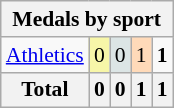<table class="wikitable" style="font-size:90%; text-align:center;">
<tr>
<th colspan="5">Medals by sport</th>
</tr>
<tr>
<td align="left"><a href='#'>Athletics</a></td>
<td style="background:#F7F6A8;">0</td>
<td style="background:#DCE5E5;">0</td>
<td style="background:#FFDAB9;">1</td>
<td><strong>1</strong></td>
</tr>
<tr class="sortbottom">
<th>Total</th>
<th>0</th>
<th>0</th>
<th>1</th>
<th>1</th>
</tr>
</table>
